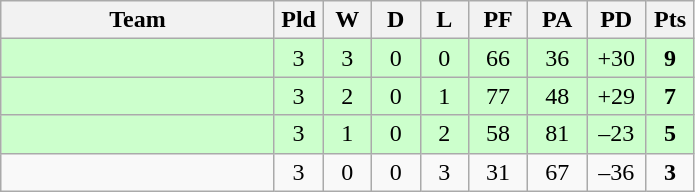<table class="wikitable" style="text-align:center;">
<tr>
<th width=175>Team</th>
<th width=25 abbr="Played">Pld</th>
<th width=25 abbr="Won">W</th>
<th width=25 abbr="Drawn">D</th>
<th width=25 abbr="Lost">L</th>
<th width=32 abbr="Points for">PF</th>
<th width=32 abbr="Points against">PA</th>
<th width=32 abbr="Points difference">PD</th>
<th width=25 abbr="Points">Pts</th>
</tr>
<tr bgcolor=ccffcc>
<td align=left></td>
<td>3</td>
<td>3</td>
<td>0</td>
<td>0</td>
<td>66</td>
<td>36</td>
<td>+30</td>
<td><strong>9</strong></td>
</tr>
<tr bgcolor=ccffcc>
<td align=left></td>
<td>3</td>
<td>2</td>
<td>0</td>
<td>1</td>
<td>77</td>
<td>48</td>
<td>+29</td>
<td><strong>7</strong></td>
</tr>
<tr bgcolor=ccffcc>
<td align=left></td>
<td>3</td>
<td>1</td>
<td>0</td>
<td>2</td>
<td>58</td>
<td>81</td>
<td>–23</td>
<td><strong>5</strong></td>
</tr>
<tr>
<td align=left></td>
<td>3</td>
<td>0</td>
<td>0</td>
<td>3</td>
<td>31</td>
<td>67</td>
<td>–36</td>
<td><strong>3</strong></td>
</tr>
</table>
